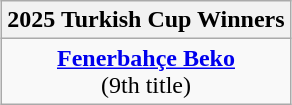<table class=wikitable style="text-align:center; margin:auto">
<tr>
<th>2025 Turkish Cup Winners</th>
</tr>
<tr>
<td><strong><a href='#'>Fenerbahçe Beko</a></strong><br>(9th title)</td>
</tr>
</table>
